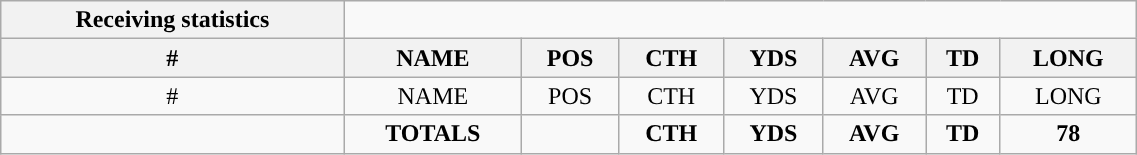<table style="width:60%; text-align:center;" class="wikitable collapsible collapsed">
<tr>
<th style="text-align:center; ">Receiving statistics</th>
</tr>
<tr>
<th>#</th>
<th>NAME</th>
<th>POS</th>
<th>CTH</th>
<th>YDS</th>
<th>AVG</th>
<th>TD</th>
<th>LONG</th>
</tr>
<tr>
<td>#</td>
<td>NAME</td>
<td>POS</td>
<td>CTH</td>
<td>YDS</td>
<td>AVG</td>
<td>TD</td>
<td>LONG</td>
</tr>
<tr>
<td></td>
<td><strong>TOTALS</strong></td>
<td></td>
<td><strong>CTH</strong></td>
<td><strong>YDS</strong></td>
<td><strong>AVG</strong></td>
<td><strong>TD</strong></td>
<td><strong>78</strong></td>
</tr>
</table>
